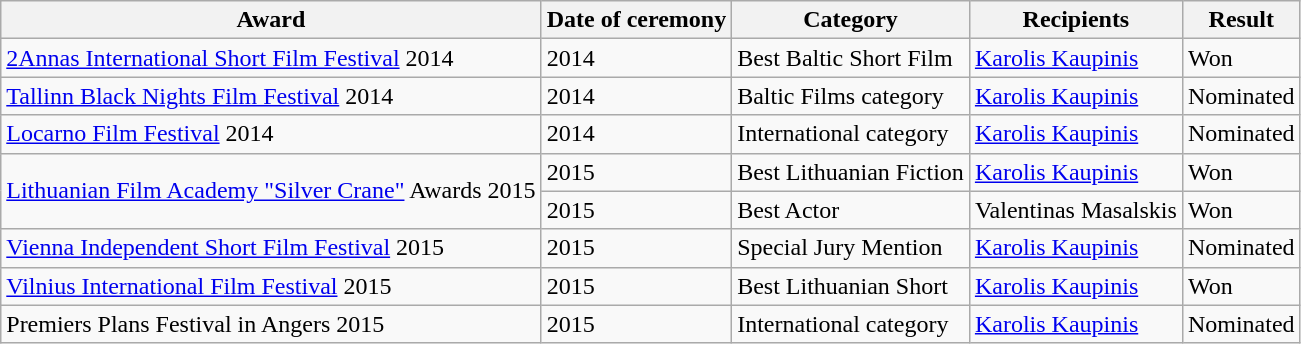<table class="wikitable sortable">
<tr>
<th>Award</th>
<th>Date of ceremony</th>
<th>Category</th>
<th>Recipients</th>
<th>Result</th>
</tr>
<tr>
<td><a href='#'>2Annas International Short Film Festival</a> 2014</td>
<td>2014</td>
<td>Best Baltic Short Film</td>
<td><a href='#'>Karolis Kaupinis</a></td>
<td>Won</td>
</tr>
<tr>
<td><a href='#'>Tallinn Black Nights Film Festival</a> 2014 </td>
<td>2014</td>
<td>Baltic Films category</td>
<td><a href='#'>Karolis Kaupinis</a></td>
<td>Nominated</td>
</tr>
<tr>
<td><a href='#'>Locarno Film Festival</a> 2014 </td>
<td>2014</td>
<td>International category</td>
<td><a href='#'>Karolis Kaupinis</a></td>
<td>Nominated</td>
</tr>
<tr>
<td rowspan="2"><a href='#'>Lithuanian Film Academy "Silver Crane"</a> Awards 2015 </td>
<td>2015</td>
<td>Best Lithuanian Fiction</td>
<td><a href='#'>Karolis Kaupinis</a></td>
<td>Won</td>
</tr>
<tr>
<td>2015</td>
<td>Best Actor</td>
<td>Valentinas Masalskis</td>
<td>Won</td>
</tr>
<tr>
<td><a href='#'>Vienna Independent Short Film Festival</a> 2015 </td>
<td>2015</td>
<td>Special Jury Mention</td>
<td><a href='#'>Karolis Kaupinis</a></td>
<td>Nominated</td>
</tr>
<tr>
<td><a href='#'>Vilnius International Film Festival</a> 2015 </td>
<td>2015</td>
<td>Best Lithuanian Short</td>
<td><a href='#'>Karolis Kaupinis</a></td>
<td>Won</td>
</tr>
<tr>
<td>Premiers Plans Festival in Angers 2015 </td>
<td>2015</td>
<td>International category</td>
<td><a href='#'>Karolis Kaupinis</a></td>
<td>Nominated</td>
</tr>
</table>
